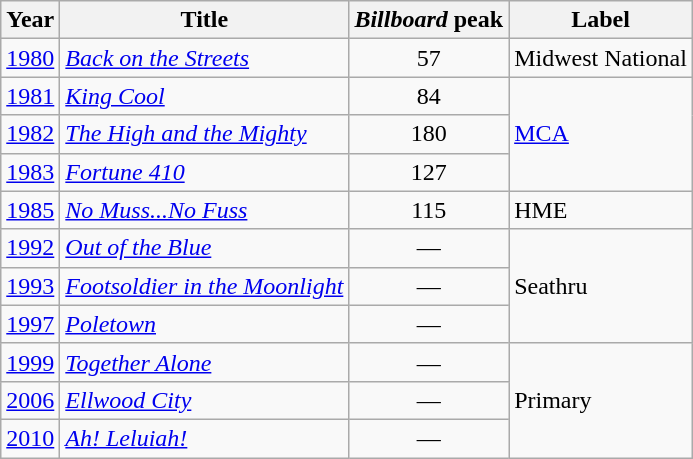<table class="wikitable">
<tr>
<th>Year</th>
<th>Title</th>
<th><em>Billboard</em> peak</th>
<th>Label</th>
</tr>
<tr>
<td><a href='#'>1980</a></td>
<td><em><a href='#'>Back on the Streets</a></em></td>
<td style="text-align:center;">57</td>
<td>Midwest National</td>
</tr>
<tr>
<td><a href='#'>1981</a></td>
<td><em><a href='#'>King Cool</a></em></td>
<td style="text-align:center;">84</td>
<td rowspan="3"><a href='#'>MCA</a></td>
</tr>
<tr>
<td><a href='#'>1982</a></td>
<td><em><a href='#'>The High and the Mighty</a></em></td>
<td style="text-align:center;">180</td>
</tr>
<tr>
<td><a href='#'>1983</a></td>
<td><em><a href='#'>Fortune 410</a></em></td>
<td style="text-align:center;">127</td>
</tr>
<tr>
<td><a href='#'>1985</a></td>
<td><em><a href='#'>No Muss...No Fuss</a></em></td>
<td style="text-align:center;">115</td>
<td>HME</td>
</tr>
<tr>
<td><a href='#'>1992</a></td>
<td><em><a href='#'>Out of the Blue</a></em></td>
<td style="text-align:center;">—</td>
<td rowspan="3">Seathru</td>
</tr>
<tr>
<td><a href='#'>1993</a></td>
<td><em><a href='#'>Footsoldier in the Moonlight</a></em></td>
<td style="text-align:center;">—</td>
</tr>
<tr>
<td><a href='#'>1997</a></td>
<td><em><a href='#'>Poletown</a></em></td>
<td style="text-align:center;">—</td>
</tr>
<tr>
<td><a href='#'>1999</a></td>
<td><em><a href='#'>Together Alone</a></em></td>
<td style="text-align:center;">—</td>
<td rowspan="3">Primary</td>
</tr>
<tr>
<td><a href='#'>2006</a></td>
<td><em><a href='#'>Ellwood City</a></em></td>
<td style="text-align:center;">—</td>
</tr>
<tr>
<td><a href='#'>2010</a></td>
<td><em><a href='#'>Ah! Leluiah!</a></em></td>
<td style="text-align:center;">—</td>
</tr>
</table>
